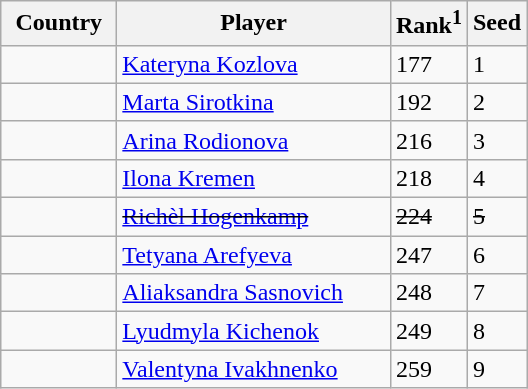<table class="sortable wikitable">
<tr>
<th width="70">Country</th>
<th width="175">Player</th>
<th>Rank<sup>1</sup></th>
<th>Seed</th>
</tr>
<tr>
<td></td>
<td><a href='#'>Kateryna Kozlova</a></td>
<td>177</td>
<td>1</td>
</tr>
<tr>
<td></td>
<td><a href='#'>Marta Sirotkina</a></td>
<td>192</td>
<td>2</td>
</tr>
<tr>
<td></td>
<td><a href='#'>Arina Rodionova</a></td>
<td>216</td>
<td>3</td>
</tr>
<tr>
<td></td>
<td><a href='#'>Ilona Kremen</a></td>
<td>218</td>
<td>4</td>
</tr>
<tr>
<td></td>
<td><s><a href='#'>Richèl Hogenkamp</a></s></td>
<td><s>224</s></td>
<td><s>5</s></td>
</tr>
<tr>
<td></td>
<td><a href='#'>Tetyana Arefyeva</a></td>
<td>247</td>
<td>6</td>
</tr>
<tr>
<td></td>
<td><a href='#'>Aliaksandra Sasnovich</a></td>
<td>248</td>
<td>7</td>
</tr>
<tr>
<td></td>
<td><a href='#'>Lyudmyla Kichenok</a></td>
<td>249</td>
<td>8</td>
</tr>
<tr>
<td></td>
<td><a href='#'>Valentyna Ivakhnenko</a></td>
<td>259</td>
<td>9</td>
</tr>
</table>
